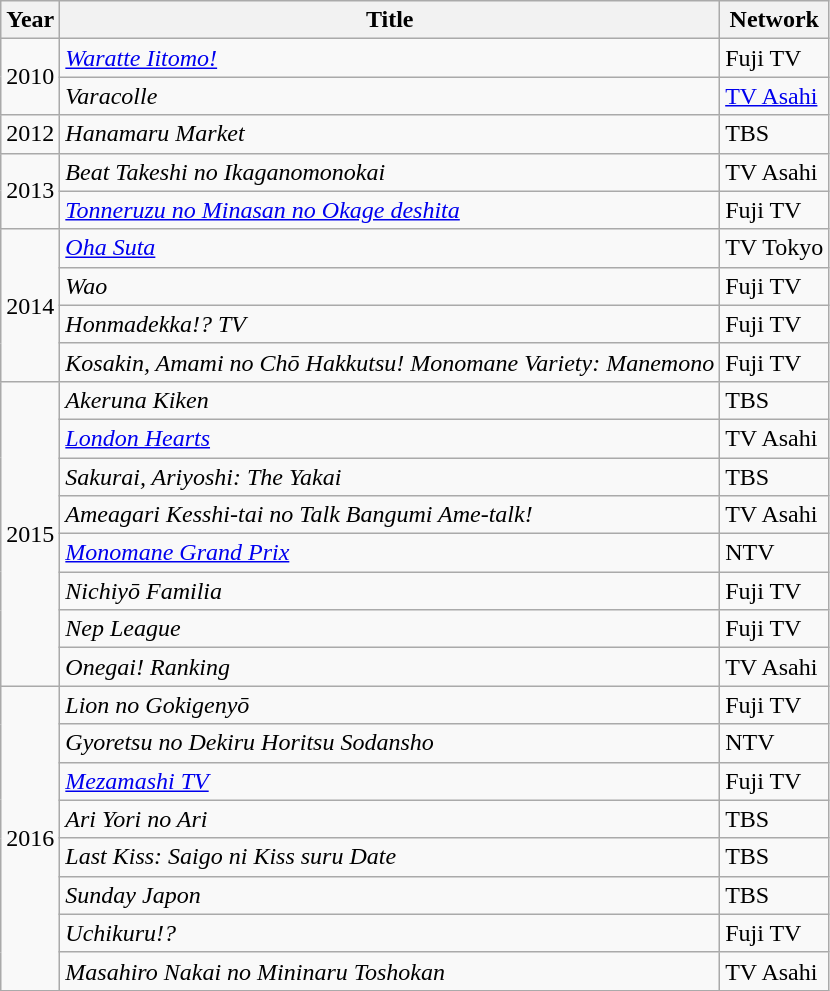<table class="wikitable">
<tr>
<th>Year</th>
<th>Title</th>
<th>Network</th>
</tr>
<tr>
<td rowspan="2">2010</td>
<td><em><a href='#'>Waratte Iitomo!</a></em></td>
<td>Fuji TV</td>
</tr>
<tr>
<td><em>Varacolle</em></td>
<td><a href='#'>TV Asahi</a></td>
</tr>
<tr>
<td>2012</td>
<td><em>Hanamaru Market</em></td>
<td>TBS</td>
</tr>
<tr>
<td rowspan="2">2013</td>
<td><em>Beat Takeshi no Ikaganomonokai</em></td>
<td>TV Asahi</td>
</tr>
<tr>
<td><em><a href='#'>Tonneruzu no Minasan no Okage deshita</a></em></td>
<td>Fuji TV</td>
</tr>
<tr>
<td rowspan="4">2014</td>
<td><em><a href='#'>Oha Suta</a></em></td>
<td>TV Tokyo</td>
</tr>
<tr>
<td><em>Wao</em></td>
<td>Fuji TV</td>
</tr>
<tr>
<td><em>Honmadekka!? TV</em></td>
<td>Fuji TV</td>
</tr>
<tr>
<td><em>Kosakin, Amami no Chō Hakkutsu! Monomane Variety: Manemono</em></td>
<td>Fuji TV</td>
</tr>
<tr>
<td rowspan="8">2015</td>
<td><em>Akeruna Kiken</em></td>
<td>TBS</td>
</tr>
<tr>
<td><em><a href='#'>London Hearts</a></em></td>
<td>TV Asahi</td>
</tr>
<tr>
<td><em>Sakurai, Ariyoshi: The Yakai</em></td>
<td>TBS</td>
</tr>
<tr>
<td><em>Ameagari Kesshi-tai no Talk Bangumi Ame-talk!</em></td>
<td>TV Asahi</td>
</tr>
<tr>
<td><em><a href='#'>Monomane Grand Prix</a></em></td>
<td>NTV</td>
</tr>
<tr>
<td><em>Nichiyō Familia</em></td>
<td>Fuji TV</td>
</tr>
<tr>
<td><em>Nep League</em></td>
<td>Fuji TV</td>
</tr>
<tr>
<td><em>Onegai! Ranking</em></td>
<td>TV Asahi</td>
</tr>
<tr>
<td rowspan="8">2016</td>
<td><em>Lion no Gokigenyō</em></td>
<td>Fuji TV</td>
</tr>
<tr>
<td><em>Gyoretsu no Dekiru Horitsu Sodansho</em></td>
<td>NTV</td>
</tr>
<tr>
<td><em><a href='#'>Mezamashi TV</a></em></td>
<td>Fuji TV</td>
</tr>
<tr>
<td><em>Ari Yori no Ari</em></td>
<td>TBS</td>
</tr>
<tr>
<td><em>Last Kiss: Saigo ni Kiss suru Date</em></td>
<td>TBS</td>
</tr>
<tr>
<td><em>Sunday Japon</em></td>
<td>TBS</td>
</tr>
<tr>
<td><em>Uchikuru!?</em></td>
<td>Fuji TV</td>
</tr>
<tr>
<td><em>Masahiro Nakai no Mininaru Toshokan</em></td>
<td>TV Asahi</td>
</tr>
</table>
